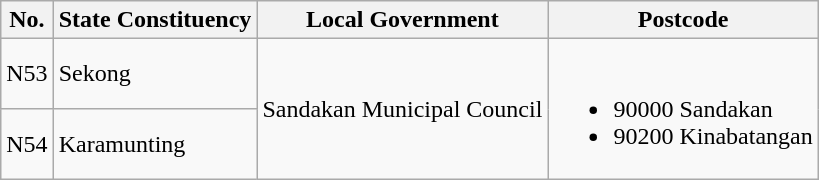<table class="wikitable">
<tr>
<th>No.</th>
<th>State Constituency</th>
<th>Local Government</th>
<th>Postcode</th>
</tr>
<tr>
<td>N53</td>
<td>Sekong</td>
<td rowspan="2">Sandakan Municipal Council</td>
<td rowspan="2"><br><ul><li>90000 Sandakan</li><li>90200 Kinabatangan</li></ul></td>
</tr>
<tr>
<td>N54</td>
<td>Karamunting</td>
</tr>
</table>
